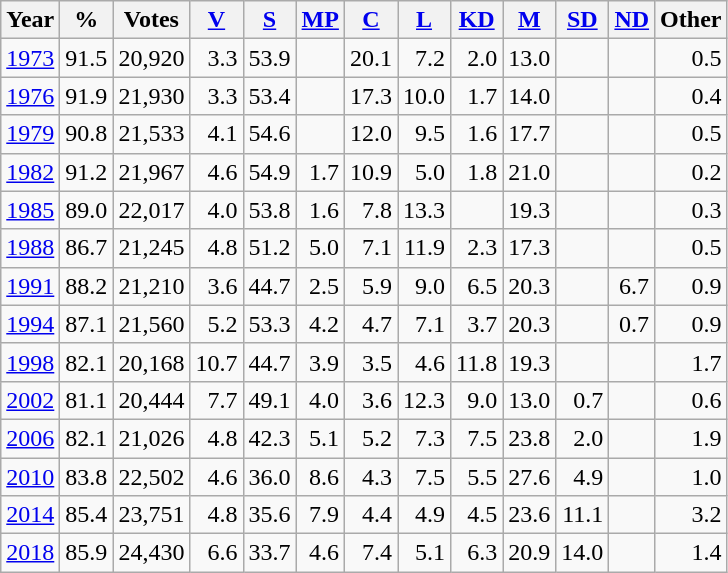<table class="wikitable sortable" style=text-align:right>
<tr>
<th>Year</th>
<th>%</th>
<th>Votes</th>
<th><a href='#'>V</a></th>
<th><a href='#'>S</a></th>
<th><a href='#'>MP</a></th>
<th><a href='#'>C</a></th>
<th><a href='#'>L</a></th>
<th><a href='#'>KD</a></th>
<th><a href='#'>M</a></th>
<th><a href='#'>SD</a></th>
<th><a href='#'>ND</a></th>
<th>Other</th>
</tr>
<tr>
<td align=left><a href='#'>1973</a></td>
<td>91.5</td>
<td>20,920</td>
<td>3.3</td>
<td>53.9</td>
<td></td>
<td>20.1</td>
<td>7.2</td>
<td>2.0</td>
<td>13.0</td>
<td></td>
<td></td>
<td>0.5</td>
</tr>
<tr>
<td align=left><a href='#'>1976</a></td>
<td>91.9</td>
<td>21,930</td>
<td>3.3</td>
<td>53.4</td>
<td></td>
<td>17.3</td>
<td>10.0</td>
<td>1.7</td>
<td>14.0</td>
<td></td>
<td></td>
<td>0.4</td>
</tr>
<tr>
<td align=left><a href='#'>1979</a></td>
<td>90.8</td>
<td>21,533</td>
<td>4.1</td>
<td>54.6</td>
<td></td>
<td>12.0</td>
<td>9.5</td>
<td>1.6</td>
<td>17.7</td>
<td></td>
<td></td>
<td>0.5</td>
</tr>
<tr>
<td align=left><a href='#'>1982</a></td>
<td>91.2</td>
<td>21,967</td>
<td>4.6</td>
<td>54.9</td>
<td>1.7</td>
<td>10.9</td>
<td>5.0</td>
<td>1.8</td>
<td>21.0</td>
<td></td>
<td></td>
<td>0.2</td>
</tr>
<tr>
<td align=left><a href='#'>1985</a></td>
<td>89.0</td>
<td>22,017</td>
<td>4.0</td>
<td>53.8</td>
<td>1.6</td>
<td>7.8</td>
<td>13.3</td>
<td></td>
<td>19.3</td>
<td></td>
<td></td>
<td>0.3</td>
</tr>
<tr>
<td align=left><a href='#'>1988</a></td>
<td>86.7</td>
<td>21,245</td>
<td>4.8</td>
<td>51.2</td>
<td>5.0</td>
<td>7.1</td>
<td>11.9</td>
<td>2.3</td>
<td>17.3</td>
<td></td>
<td></td>
<td>0.5</td>
</tr>
<tr>
<td align=left><a href='#'>1991</a></td>
<td>88.2</td>
<td>21,210</td>
<td>3.6</td>
<td>44.7</td>
<td>2.5</td>
<td>5.9</td>
<td>9.0</td>
<td>6.5</td>
<td>20.3</td>
<td></td>
<td>6.7</td>
<td>0.9</td>
</tr>
<tr>
<td align=left><a href='#'>1994</a></td>
<td>87.1</td>
<td>21,560</td>
<td>5.2</td>
<td>53.3</td>
<td>4.2</td>
<td>4.7</td>
<td>7.1</td>
<td>3.7</td>
<td>20.3</td>
<td></td>
<td>0.7</td>
<td>0.9</td>
</tr>
<tr>
<td align=left><a href='#'>1998</a></td>
<td>82.1</td>
<td>20,168</td>
<td>10.7</td>
<td>44.7</td>
<td>3.9</td>
<td>3.5</td>
<td>4.6</td>
<td>11.8</td>
<td>19.3</td>
<td></td>
<td></td>
<td>1.7</td>
</tr>
<tr>
<td align=left><a href='#'>2002</a></td>
<td>81.1</td>
<td>20,444</td>
<td>7.7</td>
<td>49.1</td>
<td>4.0</td>
<td>3.6</td>
<td>12.3</td>
<td>9.0</td>
<td>13.0</td>
<td>0.7</td>
<td></td>
<td>0.6</td>
</tr>
<tr>
<td align=left><a href='#'>2006</a></td>
<td>82.1</td>
<td>21,026</td>
<td>4.8</td>
<td>42.3</td>
<td>5.1</td>
<td>5.2</td>
<td>7.3</td>
<td>7.5</td>
<td>23.8</td>
<td>2.0</td>
<td></td>
<td>1.9</td>
</tr>
<tr>
<td align=left><a href='#'>2010</a></td>
<td>83.8</td>
<td>22,502</td>
<td>4.6</td>
<td>36.0</td>
<td>8.6</td>
<td>4.3</td>
<td>7.5</td>
<td>5.5</td>
<td>27.6</td>
<td>4.9</td>
<td></td>
<td>1.0</td>
</tr>
<tr>
<td align=left><a href='#'>2014</a></td>
<td>85.4</td>
<td>23,751</td>
<td>4.8</td>
<td>35.6</td>
<td>7.9</td>
<td>4.4</td>
<td>4.9</td>
<td>4.5</td>
<td>23.6</td>
<td>11.1</td>
<td></td>
<td>3.2</td>
</tr>
<tr>
<td align=left><a href='#'>2018</a></td>
<td>85.9</td>
<td>24,430</td>
<td>6.6</td>
<td>33.7</td>
<td>4.6</td>
<td>7.4</td>
<td>5.1</td>
<td>6.3</td>
<td>20.9</td>
<td>14.0</td>
<td></td>
<td>1.4</td>
</tr>
</table>
